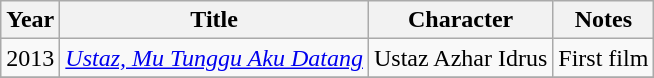<table class="wikitable">
<tr>
<th>Year</th>
<th>Title</th>
<th>Character</th>
<th>Notes</th>
</tr>
<tr>
<td>2013</td>
<td><em><a href='#'>Ustaz, Mu Tunggu Aku Datang</a></em></td>
<td>Ustaz Azhar Idrus</td>
<td>First film</td>
</tr>
<tr>
</tr>
</table>
